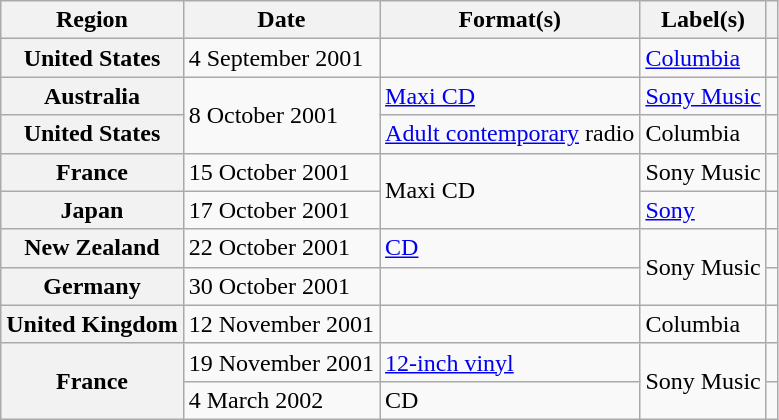<table class="wikitable sortable plainrowheaders">
<tr>
<th scope="col">Region</th>
<th scope="col">Date</th>
<th scope="col">Format(s)</th>
<th scope="col">Label(s)</th>
<th scope="col"></th>
</tr>
<tr>
<th scope="row">United States</th>
<td>4 September 2001</td>
<td></td>
<td><a href='#'>Columbia</a></td>
<td></td>
</tr>
<tr>
<th scope="row">Australia</th>
<td rowspan="2">8 October 2001</td>
<td><a href='#'>Maxi CD</a></td>
<td><a href='#'>Sony Music</a></td>
<td></td>
</tr>
<tr>
<th scope="row">United States</th>
<td><a href='#'>Adult contemporary</a> radio</td>
<td>Columbia</td>
<td></td>
</tr>
<tr>
<th scope="row">France</th>
<td>15 October 2001</td>
<td rowspan="2">Maxi CD</td>
<td>Sony Music</td>
<td></td>
</tr>
<tr>
<th scope="row">Japan</th>
<td>17 October 2001</td>
<td><a href='#'>Sony</a></td>
<td></td>
</tr>
<tr>
<th scope="row">New Zealand</th>
<td>22 October 2001</td>
<td><a href='#'>CD</a></td>
<td rowspan="2">Sony Music</td>
<td></td>
</tr>
<tr>
<th scope="row">Germany</th>
<td>30 October 2001</td>
<td></td>
<td></td>
</tr>
<tr>
<th scope="row">United Kingdom</th>
<td>12 November 2001</td>
<td></td>
<td>Columbia</td>
<td></td>
</tr>
<tr>
<th scope="row" rowspan="2">France</th>
<td>19 November 2001</td>
<td><a href='#'>12-inch vinyl</a></td>
<td rowspan="2">Sony Music</td>
<td></td>
</tr>
<tr>
<td>4 March 2002</td>
<td>CD</td>
<td></td>
</tr>
</table>
